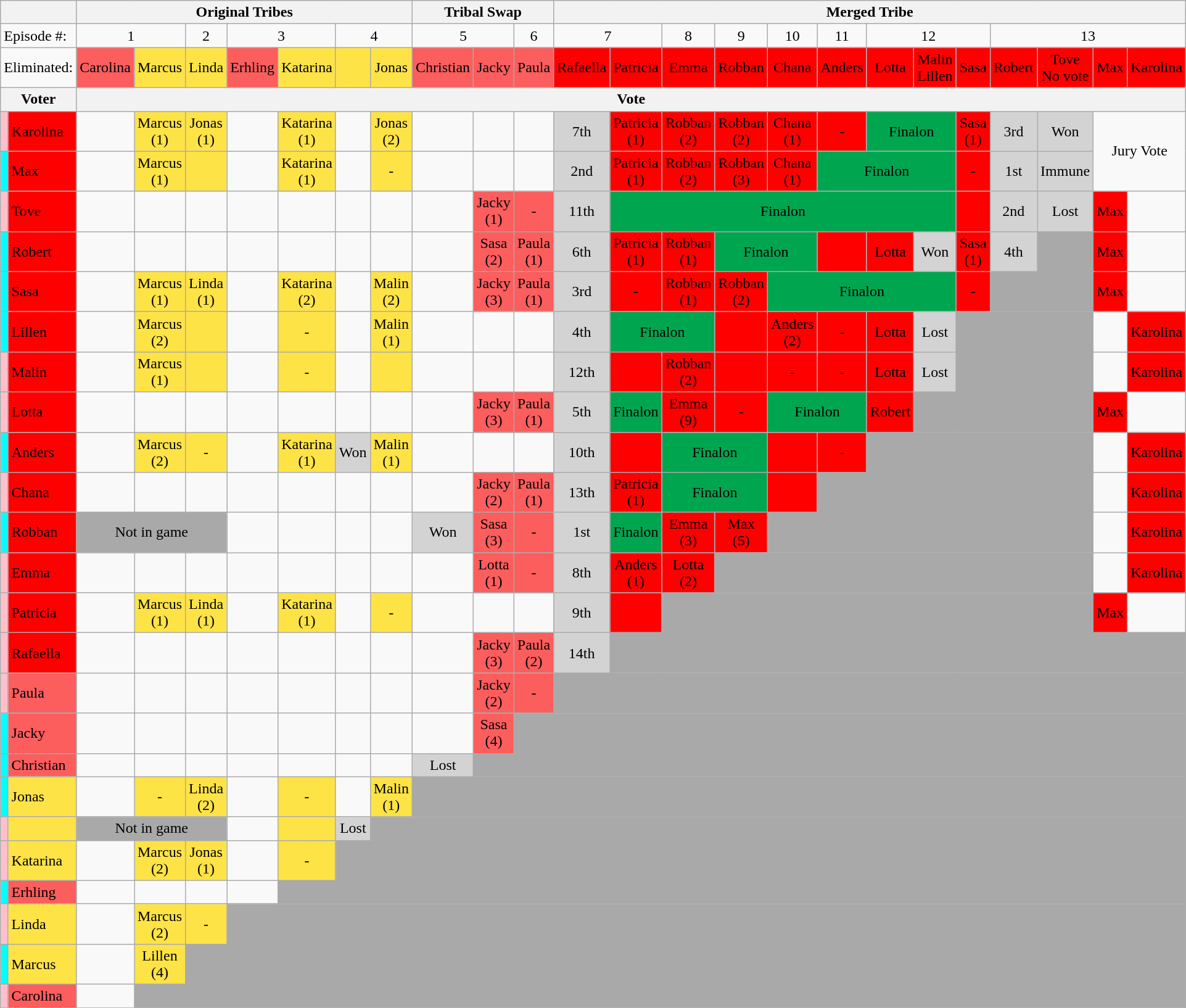<table class="wikitable" style="text-align:center">
<tr>
<th colspan=2></th>
<th colspan=7>Original Tribes</th>
<th colspan=3>Tribal Swap</th>
<th colspan=13>Merged Tribe</th>
</tr>
<tr>
<td colspan=2 align="left">Episode #:</td>
<td colspan="2">1</td>
<td>2</td>
<td colspan="2">3</td>
<td colspan="2">4</td>
<td colspan="2">5</td>
<td>6</td>
<td colspan=2>7</td>
<td>8</td>
<td>9</td>
<td>10</td>
<td>11</td>
<td colspan="3">12</td>
<td colspan="4">13</td>
</tr>
<tr>
<td colspan=2 align="left">Eliminated:</td>
<td bgcolor="#FC5D5D">Carolina<br></td>
<td bgcolor="#FEE347">Marcus<br></td>
<td bgcolor="#FEE347">Linda<br></td>
<td bgcolor="#FC5D5D">Erhling<br></td>
<td bgcolor="#FEE347">Katarina<br></td>
<td bgcolor="#FEE347"><br></td>
<td bgcolor="#FEE347">Jonas<br></td>
<td bgcolor="#FC5D5D">Christian<br></td>
<td bgcolor="#FC5D5D">Jacky<br></td>
<td bgcolor="#FC5D5D">Paula<br></td>
<td bgcolor="red">Rafaella<br></td>
<td bgcolor="red">Patricia<br></td>
<td bgcolor="red">Emma<br></td>
<td bgcolor="red">Robban<br></td>
<td bgcolor="red">Chana<br></td>
<td bgcolor="red">Anders<br></td>
<td bgcolor="red">Lotta<br></td>
<td bgcolor="red">Malin<br>Lillen<br></td>
<td bgcolor="red">Sasa<br></td>
<td bgcolor="red">Robert<br></td>
<td bgcolor="red">Tove<br>No vote</td>
<td bgcolor="red">Max<br></td>
<td bgcolor="red">Karolina<br></td>
</tr>
<tr>
<th colspan=2>Voter</th>
<th colspan=23>Vote</th>
</tr>
<tr>
<td style="background:pink"></td>
<td align="left" bgcolor="red">Karolina</td>
<td></td>
<td bgcolor="#FEE347">Marcus (1)</td>
<td bgcolor="#FEE347">Jonas (1)</td>
<td></td>
<td bgcolor="#FEE347">Katarina (1)</td>
<td></td>
<td bgcolor="#FEE347">Jonas (2)</td>
<td></td>
<td></td>
<td></td>
<td bgcolor="lightgray">7th</td>
<td bgcolor="red">Patricia (1)</td>
<td bgcolor="red">Robban (2)</td>
<td bgcolor="red">Robban (2)</td>
<td bgcolor="red">Chana (1)</td>
<td bgcolor="red">-</td>
<td bgcolor="#00A550" colspan="2">Finalon</td>
<td bgcolor="red">Sasa (1)</td>
<td bgcolor="lightgray">3rd</td>
<td bgcolor="lightgray">Won</td>
<td colspan="2", rowspan="2">Jury Vote</td>
</tr>
<tr>
<td style="background:cyan"></td>
<td align="left" bgcolor="red">Max</td>
<td></td>
<td bgcolor="#FEE347">Marcus (1)</td>
<td bgcolor="#FEE347"></td>
<td></td>
<td bgcolor="#FEE347">Katarina (1)</td>
<td></td>
<td bgcolor="#FEE347">-</td>
<td></td>
<td></td>
<td></td>
<td bgcolor="lightgray">2nd</td>
<td bgcolor="red">Patricia (1)</td>
<td bgcolor="red">Robban (2)</td>
<td bgcolor="red">Robban (3)</td>
<td bgcolor="red">Chana (1)</td>
<td bgcolor="#00A550" colspan="3">Finalon</td>
<td bgcolor="red">-</td>
<td bgcolor="lightgray">1st</td>
<td bgcolor="lightgray">Immune</td>
</tr>
<tr>
<td style="background:pink"></td>
<td align="left" bgcolor="red">Tove</td>
<td></td>
<td></td>
<td></td>
<td></td>
<td></td>
<td></td>
<td></td>
<td></td>
<td bgcolor="#FC5D5D">Jacky (1)</td>
<td bgcolor="#FC5D5D">-</td>
<td bgcolor="lightgray">11th</td>
<td bgcolor="#00A550" colspan="7">Finalon</td>
<td bgcolor="red"></td>
<td bgcolor="lightgray">2nd</td>
<td bgcolor="lightgray">Lost</td>
<td bgcolor="red">Max</td>
<td></td>
</tr>
<tr>
<td style="background:cyan"></td>
<td align="left" bgcolor="red">Robert</td>
<td></td>
<td></td>
<td></td>
<td></td>
<td></td>
<td></td>
<td></td>
<td></td>
<td bgcolor="#FC5D5D">Sasa (2)</td>
<td bgcolor="#FC5D5D">Paula (1)</td>
<td bgcolor="lightgray">6th</td>
<td bgcolor="red">Patricia (1)</td>
<td bgcolor="red">Robban (1)</td>
<td bgcolor="#00A550" colspan="2">Finalon</td>
<td bgcolor="red"></td>
<td bgcolor="red">Lotta</td>
<td bgcolor="lightgray">Won</td>
<td bgcolor="red">Sasa (1)</td>
<td bgcolor="lightgray">4th</td>
<td bgcolor="darkgray" colspan=1></td>
<td bgcolor="red">Max</td>
<td></td>
</tr>
<tr>
<td style="background:cyan"></td>
<td align="left" bgcolor="red">Sasa</td>
<td></td>
<td bgcolor="#FEE347">Marcus (1)</td>
<td bgcolor="#FEE347">Linda (1)</td>
<td></td>
<td bgcolor="#FEE347">Katarina (2)</td>
<td></td>
<td bgcolor="#FEE347">Malin (2)</td>
<td></td>
<td bgcolor="#FC5D5D">Jacky (3)</td>
<td bgcolor="#FC5D5D">Paula (1)</td>
<td bgcolor="lightgray">3rd</td>
<td bgcolor="red">-</td>
<td bgcolor="red">Robban (1)</td>
<td bgcolor="red">Robban (2)</td>
<td bgcolor="#00A550" colspan="4">Finalon</td>
<td bgcolor="red">-</td>
<td bgcolor="darkgray" colspan=2></td>
<td bgcolor="red">Max</td>
<td></td>
</tr>
<tr>
<td style="background:cyan"></td>
<td align="left" bgcolor="red">Lillen</td>
<td></td>
<td bgcolor="#FEE347">Marcus (2)</td>
<td bgcolor="#FEE347"></td>
<td></td>
<td bgcolor="#FEE347">-</td>
<td></td>
<td bgcolor="#FEE347">Malin (1)</td>
<td></td>
<td></td>
<td></td>
<td bgcolor="lightgray">4th</td>
<td bgcolor="#00A550" colspan="2">Finalon</td>
<td bgcolor="red"></td>
<td bgcolor="red">Anders (2)</td>
<td bgcolor="red">-</td>
<td bgcolor="red">Lotta</td>
<td bgcolor="lightgray">Lost</td>
<td bgcolor="darkgray" colspan=3></td>
<td></td>
<td bgcolor="red">Karolina</td>
</tr>
<tr>
<td style="background:pink"></td>
<td align="left" bgcolor="red">Malin</td>
<td></td>
<td bgcolor="#FEE347">Marcus (1)</td>
<td bgcolor="#FEE347"></td>
<td></td>
<td bgcolor="#FEE347">-</td>
<td></td>
<td bgcolor="#FEE347"></td>
<td></td>
<td></td>
<td></td>
<td bgcolor="lightgray">12th</td>
<td bgcolor="red"></td>
<td bgcolor="red">Robban (2)</td>
<td bgcolor="red"></td>
<td bgcolor="red">-</td>
<td bgcolor="red">-</td>
<td bgcolor="red">Lotta</td>
<td bgcolor="lightgray">Lost</td>
<td bgcolor="darkgray" colspan=3></td>
<td></td>
<td bgcolor="red">Karolina</td>
</tr>
<tr>
<td style="background:pink"></td>
<td align="left" bgcolor="red">Lotta</td>
<td></td>
<td></td>
<td></td>
<td></td>
<td></td>
<td></td>
<td></td>
<td></td>
<td bgcolor="#FC5D5D">Jacky (3)</td>
<td bgcolor="#FC5D5D">Paula (1)</td>
<td bgcolor="lightgray">5th</td>
<td bgcolor="#00A550" colspan="1">Finalon</td>
<td bgcolor="red">Emma (9)</td>
<td bgcolor="red">-</td>
<td bgcolor="#00A550" colspan="2">Finalon</td>
<td bgcolor="red">Robert</td>
<td bgcolor="darkgray" colspan=4></td>
<td bgcolor="red">Max</td>
<td></td>
</tr>
<tr>
<td style="background:cyan"></td>
<td align="left" bgcolor="red">Anders</td>
<td></td>
<td bgcolor="#FEE347">Marcus (2)</td>
<td bgcolor="#FEE347">-</td>
<td></td>
<td bgcolor="#FEE347">Katarina (1)</td>
<td bgcolor="lightgray">Won</td>
<td bgcolor="#FEE347">Malin (1)</td>
<td></td>
<td></td>
<td></td>
<td bgcolor="lightgray">10th</td>
<td bgcolor="red"></td>
<td bgcolor="#00A550" colspan="2">Finalon</td>
<td bgcolor="red"></td>
<td bgcolor="red">-</td>
<td bgcolor="darkgray" colspan=5></td>
<td></td>
<td bgcolor="red">Karolina</td>
</tr>
<tr>
<td style="background:pink"></td>
<td align="left" bgcolor="red">Chana</td>
<td></td>
<td></td>
<td></td>
<td></td>
<td></td>
<td></td>
<td></td>
<td></td>
<td bgcolor="#FC5D5D">Jacky (2)</td>
<td bgcolor="#FC5D5D">Paula (1)</td>
<td bgcolor="lightgray">13th</td>
<td bgcolor="red">Patricia (1)</td>
<td bgcolor="#00A550" colspan="2">Finalon</td>
<td bgcolor="red"></td>
<td bgcolor="darkgray" colspan=6></td>
<td></td>
<td bgcolor="red">Karolina</td>
</tr>
<tr>
<td style="background:cyan"></td>
<td align="left" bgcolor="red">Robban</td>
<td bgcolor="darkgray" colspan="3">Not in game</td>
<td></td>
<td></td>
<td></td>
<td></td>
<td bgcolor="lightgray">Won</td>
<td bgcolor="#FC5D5D">Sasa (3)</td>
<td bgcolor="#FC5D5D">-</td>
<td bgcolor="lightgray">1st</td>
<td bgcolor="#00A550">Finalon</td>
<td bgcolor="red">Emma (3)</td>
<td bgcolor="red">Max (5)</td>
<td bgcolor="darkgray" colspan=7></td>
<td></td>
<td bgcolor="red">Karolina</td>
</tr>
<tr>
<td style="background:pink"></td>
<td align="left" bgcolor="red">Emma</td>
<td></td>
<td></td>
<td></td>
<td></td>
<td></td>
<td></td>
<td></td>
<td></td>
<td bgcolor="#FC5D5D">Lotta (1)</td>
<td bgcolor="#FC5D5D">-</td>
<td bgcolor="lightgray">8th</td>
<td bgcolor="red">Anders (1)</td>
<td bgcolor="red">Lotta (2)</td>
<td bgcolor="darkgray" colspan=8></td>
<td></td>
<td bgcolor="red">Karolina</td>
</tr>
<tr>
<td style="background:pink"></td>
<td align="left" bgcolor="red">Patricia</td>
<td></td>
<td bgcolor="#FEE347">Marcus (1)</td>
<td bgcolor="#FEE347">Linda (1)</td>
<td></td>
<td bgcolor="#FEE347">Katarina (1)</td>
<td></td>
<td bgcolor="#FEE347">-</td>
<td></td>
<td></td>
<td></td>
<td bgcolor="lightgray">9th</td>
<td bgcolor="red"></td>
<td bgcolor="darkgray" colspan=9></td>
<td bgcolor="red">Max</td>
<td></td>
</tr>
<tr>
<td style="background:pink"></td>
<td align="left" bgcolor="red">Rafaella</td>
<td></td>
<td></td>
<td></td>
<td></td>
<td></td>
<td></td>
<td></td>
<td></td>
<td bgcolor="#FC5D5D">Jacky (3)</td>
<td bgcolor="#FC5D5D">Paula (2)</td>
<td bgcolor="lightgray">14th</td>
<td bgcolor="darkgray" colspan=12></td>
</tr>
<tr>
<td style="background:pink"></td>
<td align="left" bgcolor="#FC5D5D">Paula</td>
<td></td>
<td></td>
<td></td>
<td></td>
<td></td>
<td></td>
<td></td>
<td></td>
<td bgcolor="#FC5D5D">Jacky (2)</td>
<td bgcolor="#FC5D5D">-</td>
<td bgcolor="darkgray" colspan=13></td>
</tr>
<tr>
<td style="background:cyan"></td>
<td align="left" bgcolor="#FC5D5D">Jacky</td>
<td></td>
<td></td>
<td></td>
<td></td>
<td></td>
<td></td>
<td></td>
<td></td>
<td bgcolor="#FC5D5D">Sasa (4)</td>
<td bgcolor="darkgray" colspan=14></td>
</tr>
<tr>
<td style="background:cyan"></td>
<td align="left" bgcolor="#FC5D5D">Christian</td>
<td></td>
<td></td>
<td></td>
<td></td>
<td></td>
<td></td>
<td></td>
<td bgcolor="lightgray">Lost</td>
<td bgcolor="darkgray" colspan=15></td>
</tr>
<tr>
<td style="background:cyan"></td>
<td align="left" bgcolor="#FEE347">Jonas</td>
<td></td>
<td bgcolor="#FEE347">-</td>
<td bgcolor="#FEE347">Linda (2)</td>
<td></td>
<td bgcolor="#FEE347">-</td>
<td></td>
<td bgcolor="#FEE347">Malin (1)</td>
<td bgcolor="darkgray" colspan=16></td>
</tr>
<tr>
<td style="background:pink"></td>
<td align="left" bgcolor="#FEE347"></td>
<td bgcolor="darkgray" colspan="3">Not in game</td>
<td></td>
<td bgcolor="#FEE347"></td>
<td bgcolor="lightgray">Lost</td>
<td bgcolor="darkgray" colspan=17></td>
</tr>
<tr>
<td style="background:pink"></td>
<td align="left" bgcolor="#FEE347">Katarina</td>
<td></td>
<td bgcolor="#FEE347">Marcus (2)</td>
<td bgcolor="#FEE347">Jonas<br>(1)</td>
<td></td>
<td bgcolor="#FEE347">-</td>
<td bgcolor="darkgray" colspan=18></td>
</tr>
<tr>
<td style="background:cyan"></td>
<td align="left" bgcolor="#FC5D5D">Erhling</td>
<td></td>
<td></td>
<td></td>
<td></td>
<td bgcolor="darkgray" colspan=19></td>
</tr>
<tr>
<td style="background:pink"></td>
<td align="left" bgcolor="#FEE347">Linda</td>
<td></td>
<td bgcolor="#FEE347">Marcus (2)</td>
<td bgcolor="#FEE347">-</td>
<td bgcolor="darkgray" colspan=20></td>
</tr>
<tr>
<td style="background:cyan"></td>
<td align="left" bgcolor="#FEE347">Marcus</td>
<td></td>
<td bgcolor="#FEE347">Lillen (4)</td>
<td bgcolor="darkgray" colspan=21></td>
</tr>
<tr>
<td style="background:pink"></td>
<td align="left" bgcolor="#FC5D5D">Carolina</td>
<td></td>
<td bgcolor="darkgray" colspan=22></td>
</tr>
<tr>
</tr>
</table>
